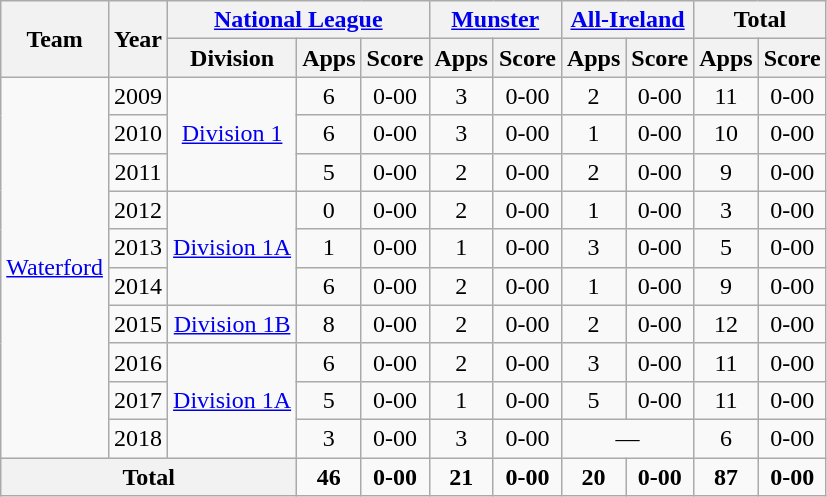<table class="wikitable" style="text-align:center">
<tr>
<th rowspan="2">Team</th>
<th rowspan="2">Year</th>
<th colspan="3"><a href='#'>National League</a></th>
<th colspan="2"><a href='#'>Munster</a></th>
<th colspan="2"><a href='#'>All-Ireland</a></th>
<th colspan="2">Total</th>
</tr>
<tr>
<th>Division</th>
<th>Apps</th>
<th>Score</th>
<th>Apps</th>
<th>Score</th>
<th>Apps</th>
<th>Score</th>
<th>Apps</th>
<th>Score</th>
</tr>
<tr>
<td rowspan="10"><a href='#'>Waterford</a></td>
<td>2009</td>
<td rowspan="3"><a href='#'>Division 1</a></td>
<td>6</td>
<td>0-00</td>
<td>3</td>
<td>0-00</td>
<td>2</td>
<td>0-00</td>
<td>11</td>
<td>0-00</td>
</tr>
<tr>
<td>2010</td>
<td>6</td>
<td>0-00</td>
<td>3</td>
<td>0-00</td>
<td>1</td>
<td>0-00</td>
<td>10</td>
<td>0-00</td>
</tr>
<tr>
<td>2011</td>
<td>5</td>
<td>0-00</td>
<td>2</td>
<td>0-00</td>
<td>2</td>
<td>0-00</td>
<td>9</td>
<td>0-00</td>
</tr>
<tr>
<td>2012</td>
<td rowspan="3"><a href='#'>Division 1A</a></td>
<td>0</td>
<td>0-00</td>
<td>2</td>
<td>0-00</td>
<td>1</td>
<td>0-00</td>
<td>3</td>
<td>0-00</td>
</tr>
<tr>
<td>2013</td>
<td>1</td>
<td>0-00</td>
<td>1</td>
<td>0-00</td>
<td>3</td>
<td>0-00</td>
<td>5</td>
<td>0-00</td>
</tr>
<tr>
<td>2014</td>
<td>6</td>
<td>0-00</td>
<td>2</td>
<td>0-00</td>
<td>1</td>
<td>0-00</td>
<td>9</td>
<td>0-00</td>
</tr>
<tr>
<td>2015</td>
<td rowspan="1"><a href='#'>Division 1B</a></td>
<td>8</td>
<td>0-00</td>
<td>2</td>
<td>0-00</td>
<td>2</td>
<td>0-00</td>
<td>12</td>
<td>0-00</td>
</tr>
<tr>
<td>2016</td>
<td rowspan="3"><a href='#'>Division 1A</a></td>
<td>6</td>
<td>0-00</td>
<td>2</td>
<td>0-00</td>
<td>3</td>
<td>0-00</td>
<td>11</td>
<td>0-00</td>
</tr>
<tr>
<td>2017</td>
<td>5</td>
<td>0-00</td>
<td>1</td>
<td>0-00</td>
<td>5</td>
<td>0-00</td>
<td>11</td>
<td>0-00</td>
</tr>
<tr>
<td>2018</td>
<td>3</td>
<td>0-00</td>
<td>3</td>
<td>0-00</td>
<td colspan=2>—</td>
<td>6</td>
<td>0-00</td>
</tr>
<tr>
<th colspan="3">Total</th>
<td><strong>46</strong></td>
<td><strong>0-00</strong></td>
<td><strong>21</strong></td>
<td><strong>0-00</strong></td>
<td><strong>20</strong></td>
<td><strong>0-00</strong></td>
<td><strong>87</strong></td>
<td><strong>0-00</strong></td>
</tr>
</table>
